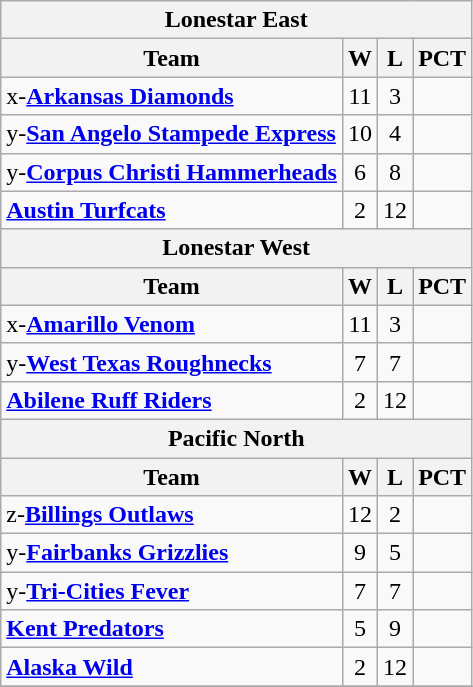<table class="wikitable" style="text-align:center">
<tr>
<th colspan=4>Lonestar East</th>
</tr>
<tr>
<th>Team</th>
<th>W</th>
<th>L</th>
<th>PCT</th>
</tr>
<tr>
<td align=left>x-<strong><a href='#'>Arkansas Diamonds</a></strong></td>
<td>11</td>
<td>3</td>
<td></td>
</tr>
<tr>
<td align=left>y-<strong><a href='#'>San Angelo Stampede Express</a></strong></td>
<td>10</td>
<td>4</td>
<td></td>
</tr>
<tr>
<td align=left>y-<strong><a href='#'>Corpus Christi Hammerheads</a></strong></td>
<td>6</td>
<td>8</td>
<td></td>
</tr>
<tr>
<td align=left><strong><a href='#'>Austin Turfcats</a></strong></td>
<td>2</td>
<td>12</td>
<td></td>
</tr>
<tr>
<th colspan=4>Lonestar West</th>
</tr>
<tr>
<th>Team</th>
<th>W</th>
<th>L</th>
<th>PCT</th>
</tr>
<tr>
<td align=left>x-<strong><a href='#'>Amarillo Venom</a></strong></td>
<td>11</td>
<td>3</td>
<td></td>
</tr>
<tr>
<td align=left>y-<strong><a href='#'>West Texas Roughnecks</a></strong></td>
<td>7</td>
<td>7</td>
<td></td>
</tr>
<tr>
<td align=left><strong><a href='#'>Abilene Ruff Riders</a></strong></td>
<td>2</td>
<td>12</td>
<td></td>
</tr>
<tr>
<th colspan=4>Pacific North</th>
</tr>
<tr>
<th>Team</th>
<th>W</th>
<th>L</th>
<th>PCT</th>
</tr>
<tr>
<td align=left>z-<strong><a href='#'>Billings Outlaws</a></strong></td>
<td>12</td>
<td>2</td>
<td></td>
</tr>
<tr>
<td align=left>y-<strong><a href='#'>Fairbanks Grizzlies</a></strong></td>
<td>9</td>
<td>5</td>
<td></td>
</tr>
<tr>
<td align=left>y-<strong><a href='#'>Tri-Cities Fever</a></strong></td>
<td>7</td>
<td>7</td>
<td></td>
</tr>
<tr>
<td align=left><strong><a href='#'>Kent Predators</a></strong></td>
<td>5</td>
<td>9</td>
<td></td>
</tr>
<tr>
<td align=left><strong><a href='#'>Alaska Wild</a></strong></td>
<td>2</td>
<td>12</td>
<td></td>
</tr>
<tr>
</tr>
</table>
